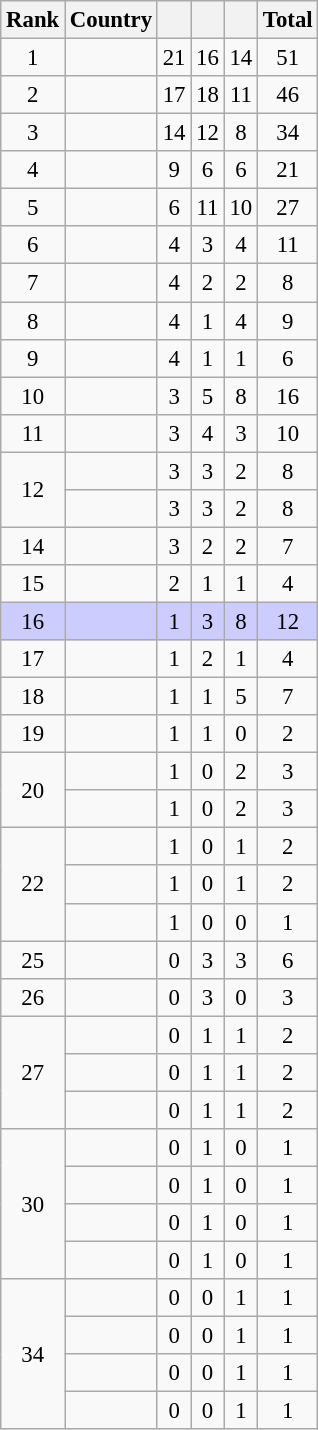<table class=wikitable style="text-align: center; font-size: 95%">
<tr>
<th>Rank</th>
<th>Country</th>
<th></th>
<th></th>
<th></th>
<th>Total</th>
</tr>
<tr>
<td>1</td>
<td style="text-align: left"></td>
<td>21</td>
<td>16</td>
<td>14</td>
<td>51</td>
</tr>
<tr>
<td>2</td>
<td style="text-align: left"></td>
<td>17</td>
<td>18</td>
<td>11</td>
<td>46</td>
</tr>
<tr>
<td>3</td>
<td style="text-align: left"></td>
<td>14</td>
<td>12</td>
<td>8</td>
<td>34</td>
</tr>
<tr>
<td>4</td>
<td style="text-align: left"></td>
<td>9</td>
<td>6</td>
<td>6</td>
<td>21</td>
</tr>
<tr>
<td>5</td>
<td style="text-align: left"></td>
<td>6</td>
<td>11</td>
<td>10</td>
<td>27</td>
</tr>
<tr>
<td>6</td>
<td style="text-align: left"></td>
<td>4</td>
<td>3</td>
<td>4</td>
<td>11</td>
</tr>
<tr>
<td>7</td>
<td style="text-align: left"></td>
<td>4</td>
<td>2</td>
<td>2</td>
<td>8</td>
</tr>
<tr>
<td>8</td>
<td style="text-align: left"></td>
<td>4</td>
<td>1</td>
<td>4</td>
<td>9</td>
</tr>
<tr>
<td>9</td>
<td style="text-align: left"></td>
<td>4</td>
<td>1</td>
<td>1</td>
<td>6</td>
</tr>
<tr>
<td>10</td>
<td style="text-align: left"></td>
<td>3</td>
<td>5</td>
<td>8</td>
<td>16</td>
</tr>
<tr>
<td>11</td>
<td style="text-align: left"></td>
<td>3</td>
<td>4</td>
<td>3</td>
<td>10</td>
</tr>
<tr>
<td rowspan=2>12</td>
<td style="text-align: left"></td>
<td>3</td>
<td>3</td>
<td>2</td>
<td>8</td>
</tr>
<tr>
<td style="text-align: left"></td>
<td>3</td>
<td>3</td>
<td>2</td>
<td>8</td>
</tr>
<tr>
<td>14</td>
<td style="text-align: left"></td>
<td>3</td>
<td>2</td>
<td>2</td>
<td>7</td>
</tr>
<tr>
<td>15</td>
<td style="text-align: left"></td>
<td>2</td>
<td>1</td>
<td>1</td>
<td>4</td>
</tr>
<tr style="background: #ccccff">
<td>16</td>
<td style="text-align: left"></td>
<td>1</td>
<td>3</td>
<td>8</td>
<td>12</td>
</tr>
<tr>
<td>17</td>
<td style="text-align: left"></td>
<td>1</td>
<td>2</td>
<td>1</td>
<td>4</td>
</tr>
<tr>
<td>18</td>
<td style="text-align: left"></td>
<td>1</td>
<td>1</td>
<td>5</td>
<td>7</td>
</tr>
<tr>
<td>19</td>
<td style="text-align: left"></td>
<td>1</td>
<td>1</td>
<td>0</td>
<td>2</td>
</tr>
<tr>
<td rowspan=2>20</td>
<td style="text-align: left"></td>
<td>1</td>
<td>0</td>
<td>2</td>
<td>3</td>
</tr>
<tr>
<td style="text-align: left"></td>
<td>1</td>
<td>0</td>
<td>2</td>
<td>3</td>
</tr>
<tr>
<td rowspan=3>22</td>
<td style="text-align: left"></td>
<td>1</td>
<td>0</td>
<td>1</td>
<td>2</td>
</tr>
<tr>
<td style="text-align: left"></td>
<td>1</td>
<td>0</td>
<td>1</td>
<td>2</td>
</tr>
<tr>
<td style="text-align: left"></td>
<td>1</td>
<td>0</td>
<td>0</td>
<td>1</td>
</tr>
<tr>
<td>25</td>
<td style="text-align: left"></td>
<td>0</td>
<td>3</td>
<td>3</td>
<td>6</td>
</tr>
<tr>
<td>26</td>
<td style="text-align: left"></td>
<td>0</td>
<td>3</td>
<td>0</td>
<td>3</td>
</tr>
<tr>
<td rowspan=3>27</td>
<td style="text-align: left"></td>
<td>0</td>
<td>1</td>
<td>1</td>
<td>2</td>
</tr>
<tr>
<td style="text-align: left"></td>
<td>0</td>
<td>1</td>
<td>1</td>
<td>2</td>
</tr>
<tr>
<td style="text-align: left"></td>
<td>0</td>
<td>1</td>
<td>1</td>
<td>2</td>
</tr>
<tr>
<td rowspan=4>30</td>
<td style="text-align: left"></td>
<td>0</td>
<td>1</td>
<td>0</td>
<td>1</td>
</tr>
<tr>
<td style="text-align: left"></td>
<td>0</td>
<td>1</td>
<td>0</td>
<td>1</td>
</tr>
<tr>
<td style="text-align: left"></td>
<td>0</td>
<td>1</td>
<td>0</td>
<td>1</td>
</tr>
<tr>
<td style="text-align: left"></td>
<td>0</td>
<td>1</td>
<td>0</td>
<td>1</td>
</tr>
<tr>
<td rowspan=4>34</td>
<td style="text-align: left"></td>
<td>0</td>
<td>0</td>
<td>1</td>
<td>1</td>
</tr>
<tr>
<td style="text-align: left"></td>
<td>0</td>
<td>0</td>
<td>1</td>
<td>1</td>
</tr>
<tr>
<td style="text-align: left"></td>
<td>0</td>
<td>0</td>
<td>1</td>
<td>1</td>
</tr>
<tr>
<td style="text-align: left"></td>
<td>0</td>
<td>0</td>
<td>1</td>
<td>1</td>
</tr>
</table>
